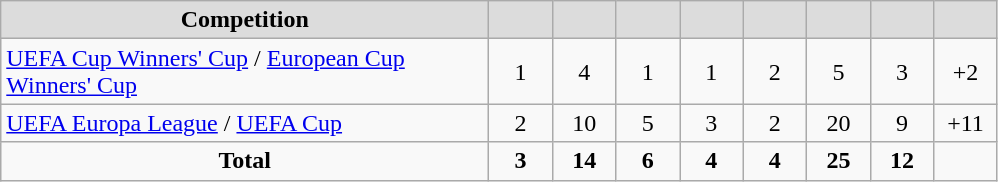<table class="wikitable" style="text-align: center;">
<tr>
<th width="318" style="background:#DCDCDC">Competition</th>
<th width="35" style="background:#DCDCDC"></th>
<th width="35" style="background:#DCDCDC"></th>
<th width="35" style="background:#DCDCDC"></th>
<th width="35" style="background:#DCDCDC"></th>
<th width="35" style="background:#DCDCDC"></th>
<th width="35" style="background:#DCDCDC"></th>
<th width="35" style="background:#DCDCDC"></th>
<th width="35" style="background:#DCDCDC"></th>
</tr>
<tr>
<td align=left><a href='#'>UEFA Cup Winners' Cup</a> / <a href='#'>European Cup Winners' Cup</a></td>
<td>1</td>
<td>4</td>
<td>1</td>
<td>1</td>
<td>2</td>
<td>5</td>
<td>3</td>
<td>+2</td>
</tr>
<tr>
<td align=left><a href='#'>UEFA Europa League</a> / <a href='#'>UEFA Cup</a></td>
<td>2</td>
<td>10</td>
<td>5</td>
<td>3</td>
<td>2</td>
<td>20</td>
<td>9</td>
<td>+11</td>
</tr>
<tr>
<td><strong>Total</strong></td>
<td><strong>3</strong></td>
<td><strong>14</strong></td>
<td><strong>6</strong></td>
<td><strong>4</strong></td>
<td><strong>4</strong></td>
<td><strong>25</strong></td>
<td><strong>12</strong></td>
<td><strong></strong></td>
</tr>
</table>
